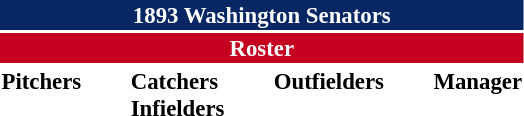<table class="toccolours" style="font-size: 95%;">
<tr>
<th colspan="10" style="background-color: #072764; color: white; text-align: center;">1893 Washington Senators</th>
</tr>
<tr>
<td colspan="10" style="background-color: #c6011f; color: white; text-align: center;"><strong>Roster</strong></td>
</tr>
<tr>
<td valign="top"><strong>Pitchers</strong><br>





</td>
<td width="25px"></td>
<td valign="top"><strong>Catchers</strong><br>

<strong>Infielders</strong>




</td>
<td width="25px"></td>
<td valign="top"><strong>Outfielders</strong><br>


</td>
<td width="25px"></td>
<td valign="top"><strong>Manager</strong><br></td>
</tr>
</table>
